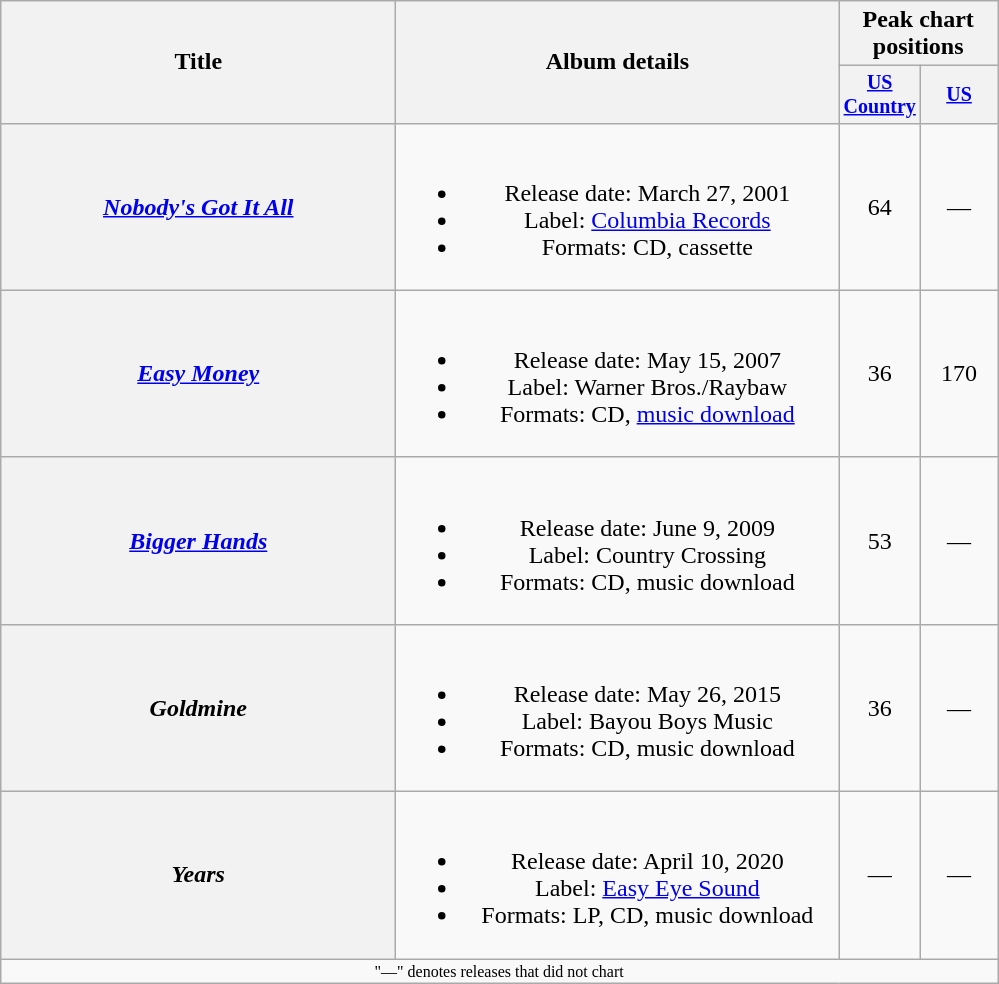<table class="wikitable plainrowheaders" style="text-align:center;">
<tr>
<th rowspan="2" style="width:16em;">Title</th>
<th rowspan="2" style="width:18em;">Album details</th>
<th colspan="2">Peak chart<br>positions</th>
</tr>
<tr style="font-size:smaller;">
<th width="45"><a href='#'>US Country</a><br></th>
<th width="45"><a href='#'>US</a><br></th>
</tr>
<tr>
<th scope="row"><em><a href='#'>Nobody's Got It All</a></em></th>
<td><br><ul><li>Release date: March 27, 2001</li><li>Label: <a href='#'>Columbia Records</a></li><li>Formats: CD, cassette</li></ul></td>
<td>64</td>
<td>—</td>
</tr>
<tr>
<th scope="row"><em><a href='#'>Easy Money</a></em></th>
<td><br><ul><li>Release date: May 15, 2007</li><li>Label: Warner Bros./Raybaw</li><li>Formats: CD, <a href='#'>music download</a></li></ul></td>
<td>36</td>
<td>170</td>
</tr>
<tr>
<th scope="row"><em><a href='#'>Bigger Hands</a></em></th>
<td><br><ul><li>Release date: June 9, 2009</li><li>Label: Country Crossing</li><li>Formats: CD, music download</li></ul></td>
<td>53</td>
<td>—</td>
</tr>
<tr>
<th scope="row"><em>Goldmine</em></th>
<td><br><ul><li>Release date: May 26, 2015</li><li>Label: Bayou Boys Music</li><li>Formats: CD, music download</li></ul></td>
<td>36</td>
<td>—</td>
</tr>
<tr>
<th scope="row"><em>Years</em></th>
<td><br><ul><li>Release date: April 10, 2020</li><li>Label: <a href='#'>Easy Eye Sound</a></li><li>Formats: LP, CD, music download</li></ul></td>
<td>—</td>
<td>—</td>
</tr>
<tr>
<td colspan="4" style="font-size:8pt">"—" denotes releases that did not chart</td>
</tr>
</table>
